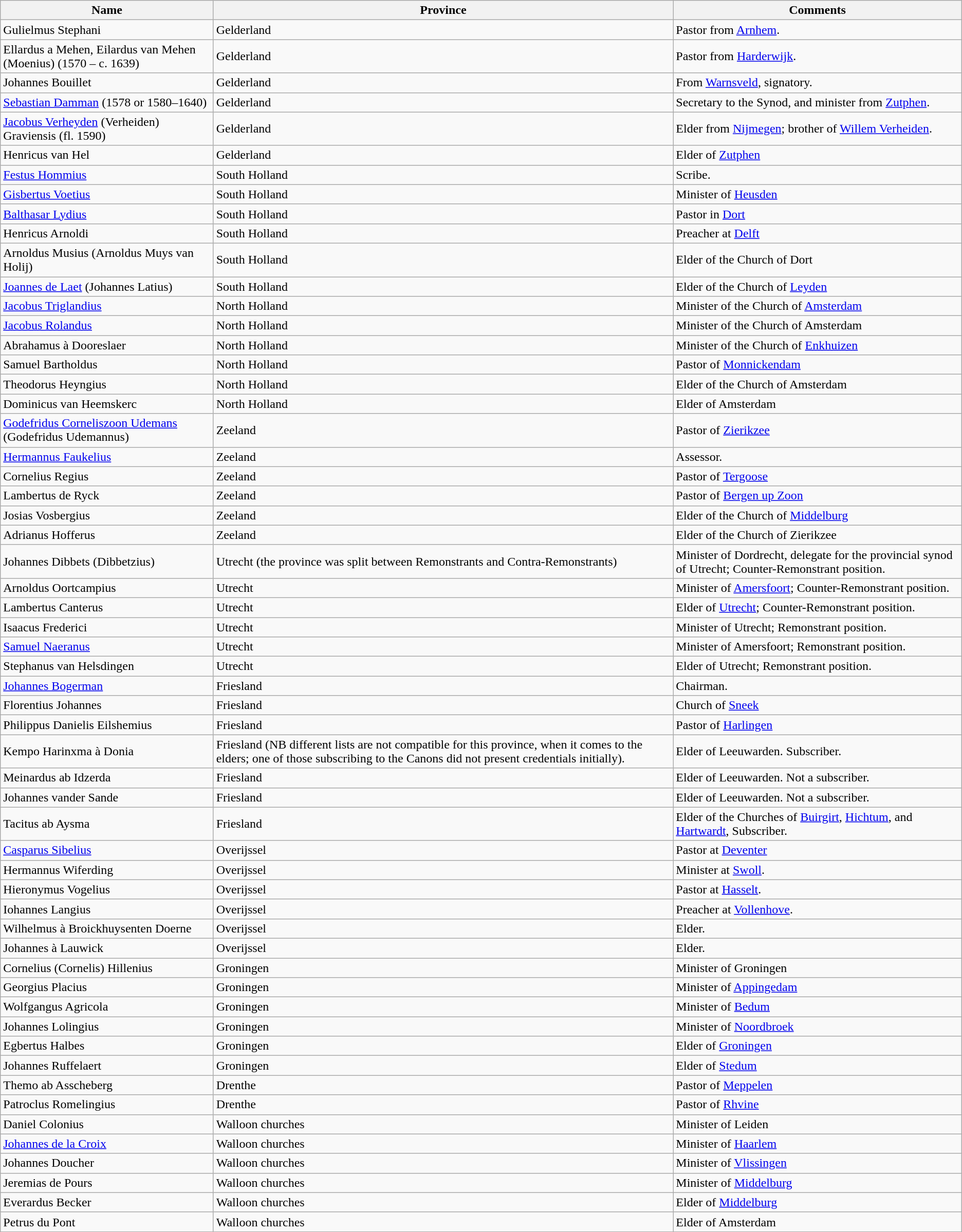<table class="wikitable sortable">
<tr>
<th>Name</th>
<th>Province</th>
<th>Comments</th>
</tr>
<tr>
<td>Gulielmus Stephani</td>
<td>Gelderland</td>
<td>Pastor from <a href='#'>Arnhem</a>.</td>
</tr>
<tr>
<td>Ellardus a Mehen, Eilardus van Mehen (Moenius) (1570 – c. 1639)</td>
<td>Gelderland</td>
<td>Pastor from <a href='#'>Harderwijk</a>.</td>
</tr>
<tr>
<td>Johannes Bouillet</td>
<td>Gelderland</td>
<td>From <a href='#'>Warnsveld</a>, signatory.</td>
</tr>
<tr>
<td><a href='#'>Sebastian Damman</a> (1578 or 1580–1640)</td>
<td>Gelderland</td>
<td>Secretary to the Synod, and minister from <a href='#'>Zutphen</a>.</td>
</tr>
<tr>
<td><a href='#'>Jacobus Verheyden</a> (Verheiden) Graviensis (fl. 1590)</td>
<td>Gelderland</td>
<td>Elder from <a href='#'>Nijmegen</a>; brother of <a href='#'>Willem Verheiden</a>.</td>
</tr>
<tr>
<td>Henricus van Hel</td>
<td>Gelderland</td>
<td>Elder of <a href='#'>Zutphen</a></td>
</tr>
<tr>
<td><a href='#'>Festus Hommius</a></td>
<td>South Holland</td>
<td>Scribe.</td>
</tr>
<tr>
<td><a href='#'>Gisbertus Voetius</a></td>
<td>South Holland</td>
<td>Minister of <a href='#'>Heusden</a></td>
</tr>
<tr>
<td><a href='#'>Balthasar Lydius</a></td>
<td>South Holland</td>
<td>Pastor in <a href='#'>Dort</a></td>
</tr>
<tr>
<td>Henricus Arnoldi</td>
<td>South Holland</td>
<td>Preacher at <a href='#'>Delft</a></td>
</tr>
<tr>
<td>Arnoldus Musius (Arnoldus Muys van Holij)</td>
<td>South Holland</td>
<td>Elder of the Church of Dort</td>
</tr>
<tr>
<td><a href='#'>Joannes de Laet</a> (Johannes Latius)</td>
<td>South Holland</td>
<td>Elder of the Church of <a href='#'>Leyden</a></td>
</tr>
<tr>
<td><a href='#'>Jacobus Triglandius</a></td>
<td>North Holland</td>
<td>Minister of the Church of <a href='#'>Amsterdam</a></td>
</tr>
<tr>
<td><a href='#'>Jacobus Rolandus</a></td>
<td>North Holland</td>
<td>Minister of the Church of Amsterdam</td>
</tr>
<tr>
<td>Abrahamus à Dooreslaer</td>
<td>North Holland</td>
<td>Minister of the Church of <a href='#'>Enkhuizen</a></td>
</tr>
<tr>
<td>Samuel Bartholdus</td>
<td>North Holland</td>
<td>Pastor of <a href='#'>Monnickendam</a></td>
</tr>
<tr>
<td>Theodorus Heyngius</td>
<td>North Holland</td>
<td>Elder of the Church of Amsterdam</td>
</tr>
<tr>
<td>Dominicus van Heemskerc</td>
<td>North Holland</td>
<td>Elder of Amsterdam</td>
</tr>
<tr>
<td><a href='#'>Godefridus Corneliszoon Udemans</a> (Godefridus Udemannus)</td>
<td>Zeeland</td>
<td>Pastor of <a href='#'>Zierikzee</a></td>
</tr>
<tr>
<td><a href='#'>Hermannus Faukelius</a></td>
<td>Zeeland</td>
<td>Assessor.</td>
</tr>
<tr>
<td>Cornelius Regius</td>
<td>Zeeland</td>
<td>Pastor of <a href='#'>Tergoose</a></td>
</tr>
<tr>
<td>Lambertus de Ryck</td>
<td>Zeeland</td>
<td>Pastor of <a href='#'>Bergen up Zoon</a></td>
</tr>
<tr>
<td>Josias Vosbergius</td>
<td>Zeeland</td>
<td>Elder of the Church of <a href='#'>Middelburg</a></td>
</tr>
<tr>
<td>Adrianus Hofferus</td>
<td>Zeeland</td>
<td>Elder of the Church of Zierikzee</td>
</tr>
<tr>
<td>Johannes Dibbets (Dibbetzius)</td>
<td>Utrecht (the province was split between Remonstrants and Contra-Remonstrants)</td>
<td>Minister of Dordrecht, delegate for the provincial synod of Utrecht; Counter-Remonstrant position.</td>
</tr>
<tr>
<td>Arnoldus Oortcampius</td>
<td>Utrecht</td>
<td>Minister of <a href='#'>Amersfoort</a>; Counter-Remonstrant position.</td>
</tr>
<tr>
<td>Lambertus Canterus</td>
<td>Utrecht</td>
<td>Elder of <a href='#'>Utrecht</a>; Counter-Remonstrant position.</td>
</tr>
<tr>
<td>Isaacus Frederici</td>
<td>Utrecht</td>
<td>Minister of Utrecht; Remonstrant position.</td>
</tr>
<tr>
<td><a href='#'>Samuel Naeranus</a></td>
<td>Utrecht</td>
<td>Minister of Amersfoort; Remonstrant position.</td>
</tr>
<tr>
<td>Stephanus van Helsdingen</td>
<td>Utrecht</td>
<td>Elder of Utrecht; Remonstrant position.</td>
</tr>
<tr>
<td><a href='#'>Johannes Bogerman</a></td>
<td>Friesland</td>
<td>Chairman.</td>
</tr>
<tr>
<td>Florentius Johannes</td>
<td>Friesland</td>
<td>Church of <a href='#'>Sneek</a></td>
</tr>
<tr>
<td>Philippus Danielis Eilshemius</td>
<td>Friesland</td>
<td>Pastor of <a href='#'>Harlingen</a></td>
</tr>
<tr>
<td>Kempo Harinxma à Donia</td>
<td>Friesland (NB different lists are not compatible for this province, when it comes to the elders; one of those subscribing to the Canons did not present credentials initially).</td>
<td>Elder of Leeuwarden. Subscriber.</td>
</tr>
<tr>
<td>Meinardus ab Idzerda</td>
<td>Friesland</td>
<td>Elder of Leeuwarden. Not a subscriber.</td>
</tr>
<tr>
<td>Johannes vander Sande</td>
<td>Friesland</td>
<td>Elder of Leeuwarden. Not a subscriber.</td>
</tr>
<tr>
<td>Tacitus ab Aysma</td>
<td>Friesland</td>
<td>Elder of the Churches of <a href='#'>Buirgirt</a>, <a href='#'>Hichtum</a>, and <a href='#'>Hartwardt</a>, Subscriber.</td>
</tr>
<tr>
<td><a href='#'>Casparus Sibelius</a></td>
<td>Overijssel</td>
<td>Pastor at <a href='#'>Deventer</a></td>
</tr>
<tr>
<td>Hermannus Wiferding</td>
<td>Overijssel</td>
<td>Minister at <a href='#'>Swoll</a>.</td>
</tr>
<tr>
<td>Hieronymus Vogelius</td>
<td>Overijssel</td>
<td>Pastor at <a href='#'>Hasselt</a>.</td>
</tr>
<tr>
<td>Iohannes Langius</td>
<td>Overijssel</td>
<td>Preacher at <a href='#'>Vollenhove</a>.</td>
</tr>
<tr>
<td>Wilhelmus à Broickhuysenten Doerne</td>
<td>Overijssel</td>
<td>Elder.</td>
</tr>
<tr>
<td>Johannes à Lauwick</td>
<td>Overijssel</td>
<td>Elder.</td>
</tr>
<tr>
<td>Cornelius (Cornelis) Hillenius</td>
<td>Groningen</td>
<td>Minister of Groningen</td>
</tr>
<tr>
<td>Georgius Placius</td>
<td>Groningen</td>
<td>Minister of <a href='#'>Appingedam</a></td>
</tr>
<tr>
<td>Wolfgangus Agricola</td>
<td>Groningen</td>
<td>Minister of <a href='#'>Bedum</a></td>
</tr>
<tr>
<td>Johannes Lolingius</td>
<td>Groningen</td>
<td>Minister of <a href='#'>Noordbroek</a></td>
</tr>
<tr>
<td>Egbertus Halbes</td>
<td>Groningen</td>
<td>Elder of <a href='#'>Groningen</a></td>
</tr>
<tr>
<td>Johannes Ruffelaert</td>
<td>Groningen</td>
<td>Elder of <a href='#'>Stedum</a></td>
</tr>
<tr>
<td>Themo ab Asscheberg</td>
<td>Drenthe</td>
<td>Pastor of <a href='#'>Meppelen</a></td>
</tr>
<tr>
<td>Patroclus Romelingius</td>
<td>Drenthe</td>
<td>Pastor of <a href='#'>Rhvine</a></td>
</tr>
<tr>
<td>Daniel Colonius</td>
<td>Walloon churches</td>
<td>Minister of Leiden</td>
</tr>
<tr>
<td><a href='#'>Johannes de la Croix</a></td>
<td>Walloon churches</td>
<td>Minister of <a href='#'>Haarlem</a></td>
</tr>
<tr>
<td>Johannes Doucher</td>
<td>Walloon churches</td>
<td>Minister of <a href='#'>Vlissingen</a></td>
</tr>
<tr>
<td>Jeremias de Pours</td>
<td>Walloon churches</td>
<td>Minister of <a href='#'>Middelburg</a></td>
</tr>
<tr>
<td>Everardus Becker</td>
<td>Walloon churches</td>
<td>Elder of <a href='#'>Middelburg</a></td>
</tr>
<tr>
<td>Petrus du Pont</td>
<td>Walloon churches</td>
<td>Elder of Amsterdam</td>
</tr>
</table>
